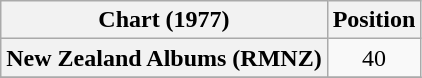<table class="wikitable plainrowheaders" style="text-align:center">
<tr>
<th scope="col">Chart (1977)</th>
<th scope="col">Position</th>
</tr>
<tr>
<th scope="row">New Zealand Albums (RMNZ)</th>
<td>40</td>
</tr>
<tr>
</tr>
</table>
